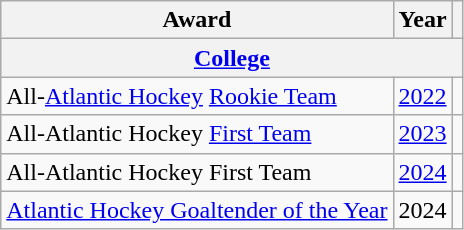<table class="wikitable">
<tr>
<th>Award</th>
<th>Year</th>
<th></th>
</tr>
<tr>
<th colspan="3"><a href='#'>College</a></th>
</tr>
<tr>
<td>All-<a href='#'>Atlantic Hockey</a> <a href='#'>Rookie Team</a></td>
<td><a href='#'>2022</a></td>
<td></td>
</tr>
<tr>
<td>All-Atlantic Hockey <a href='#'>First Team</a></td>
<td><a href='#'>2023</a></td>
<td></td>
</tr>
<tr>
<td>All-Atlantic Hockey First Team</td>
<td><a href='#'>2024</a></td>
<td></td>
</tr>
<tr>
<td><a href='#'>Atlantic Hockey Goaltender of the Year</a></td>
<td>2024</td>
<td></td>
</tr>
</table>
